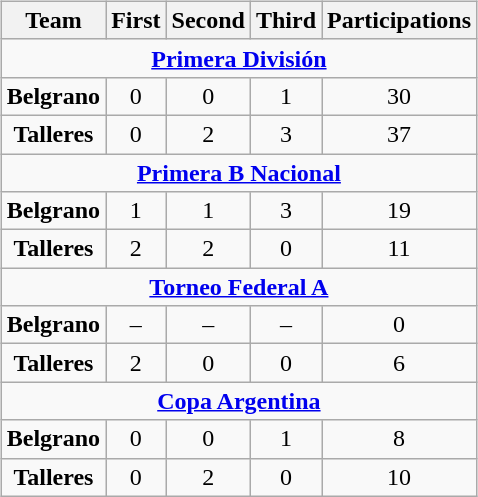<table width="50%" align="center">
<tr>
<td valign="top" width="50%"><br><table class="wikitable" style="text-align:center">
<tr>
<th>Team</th>
<th>First</th>
<th>Second</th>
<th>Third</th>
<th>Participations</th>
</tr>
<tr>
<td colspan=5><strong><a href='#'>Primera División</a></strong></td>
</tr>
<tr>
<td><strong>Belgrano</strong></td>
<td>0</td>
<td>0</td>
<td>1</td>
<td>30</td>
</tr>
<tr>
<td><strong>Talleres</strong></td>
<td>0</td>
<td>2</td>
<td>3</td>
<td>37</td>
</tr>
<tr>
<td colspan=5><strong><a href='#'>Primera B Nacional</a></strong></td>
</tr>
<tr>
<td><strong>Belgrano</strong></td>
<td>1</td>
<td>1</td>
<td>3</td>
<td>19</td>
</tr>
<tr>
<td><strong>Talleres</strong></td>
<td>2</td>
<td>2</td>
<td>0</td>
<td>11</td>
</tr>
<tr>
<td colspan=5><strong><a href='#'>Torneo Federal A</a></strong></td>
</tr>
<tr>
<td><strong>Belgrano</strong></td>
<td>–</td>
<td>–</td>
<td>–</td>
<td>0</td>
</tr>
<tr>
<td><strong>Talleres</strong></td>
<td>2</td>
<td>0</td>
<td>0</td>
<td>6</td>
</tr>
<tr>
<td colspan=5><strong><a href='#'>Copa Argentina</a></strong></td>
</tr>
<tr>
<td><strong>Belgrano</strong></td>
<td>0</td>
<td>0</td>
<td>1</td>
<td>8</td>
</tr>
<tr>
<td><strong>Talleres</strong></td>
<td>0</td>
<td>2</td>
<td>0</td>
<td>10</td>
</tr>
</table>
</td>
</tr>
</table>
